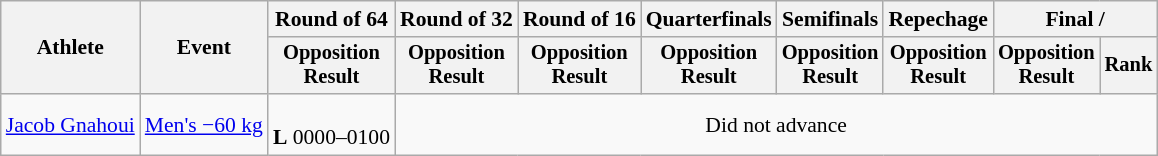<table class="wikitable" style="font-size:90%">
<tr>
<th rowspan=2>Athlete</th>
<th rowspan=2>Event</th>
<th>Round of 64</th>
<th>Round of 32</th>
<th>Round of 16</th>
<th>Quarterfinals</th>
<th>Semifinals</th>
<th>Repechage</th>
<th colspan=2>Final / </th>
</tr>
<tr style="font-size:95%">
<th>Opposition<br>Result</th>
<th>Opposition<br>Result</th>
<th>Opposition<br>Result</th>
<th>Opposition<br>Result</th>
<th>Opposition<br>Result</th>
<th>Opposition<br>Result</th>
<th>Opposition<br>Result</th>
<th>Rank</th>
</tr>
<tr align=center>
<td align=left><a href='#'>Jacob Gnahoui</a></td>
<td align=left><a href='#'>Men's −60 kg</a></td>
<td><br><strong>L</strong> 0000–0100</td>
<td colspan=7>Did not advance</td>
</tr>
</table>
